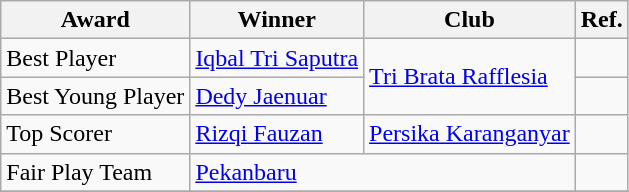<table class="wikitable">
<tr>
<th>Award</th>
<th>Winner</th>
<th>Club</th>
<th>Ref.</th>
</tr>
<tr>
<td>Best Player</td>
<td> <a href='#'>Iqbal Tri Saputra</a></td>
<td rowspan="2"><a href='#'>Tri Brata Rafflesia</a></td>
<td></td>
</tr>
<tr>
<td>Best Young Player</td>
<td> <a href='#'>Dedy Jaenuar</a></td>
<td></td>
</tr>
<tr>
<td>Top Scorer</td>
<td> <a href='#'>Rizqi Fauzan</a></td>
<td><a href='#'>Persika Karanganyar</a></td>
<td></td>
</tr>
<tr>
<td>Fair Play Team</td>
<td colspan="2"><a href='#'>Pekanbaru</a></td>
<td></td>
</tr>
<tr>
</tr>
</table>
